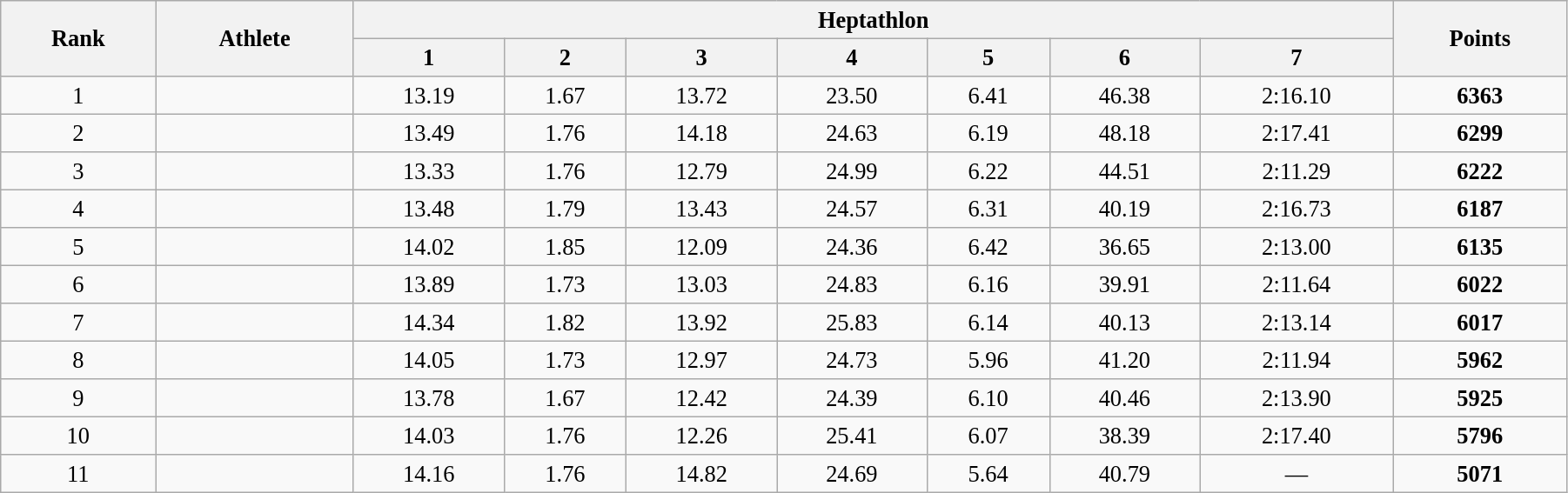<table class="wikitable" style=" text-align:center; font-size:110%;" width="95%">
<tr>
<th rowspan="2">Rank</th>
<th rowspan="2">Athlete</th>
<th colspan="7">Heptathlon</th>
<th rowspan="2">Points</th>
</tr>
<tr>
<th>1</th>
<th>2</th>
<th>3</th>
<th>4</th>
<th>5</th>
<th>6</th>
<th>7</th>
</tr>
<tr>
<td>1</td>
<td align=left></td>
<td>13.19</td>
<td>1.67</td>
<td>13.72</td>
<td>23.50</td>
<td>6.41</td>
<td>46.38</td>
<td>2:16.10</td>
<td><strong>6363</strong></td>
</tr>
<tr>
<td>2</td>
<td align=left></td>
<td>13.49</td>
<td>1.76</td>
<td>14.18</td>
<td>24.63</td>
<td>6.19</td>
<td>48.18</td>
<td>2:17.41</td>
<td><strong>6299</strong></td>
</tr>
<tr>
<td>3</td>
<td align=left></td>
<td>13.33</td>
<td>1.76</td>
<td>12.79</td>
<td>24.99</td>
<td>6.22</td>
<td>44.51</td>
<td>2:11.29</td>
<td><strong>6222</strong></td>
</tr>
<tr>
<td>4</td>
<td align=left></td>
<td>13.48</td>
<td>1.79</td>
<td>13.43</td>
<td>24.57</td>
<td>6.31</td>
<td>40.19</td>
<td>2:16.73</td>
<td><strong>6187</strong></td>
</tr>
<tr>
<td>5</td>
<td align=left></td>
<td>14.02</td>
<td>1.85</td>
<td>12.09</td>
<td>24.36</td>
<td>6.42</td>
<td>36.65</td>
<td>2:13.00</td>
<td><strong>6135</strong></td>
</tr>
<tr>
<td>6</td>
<td align=left></td>
<td>13.89</td>
<td>1.73</td>
<td>13.03</td>
<td>24.83</td>
<td>6.16</td>
<td>39.91</td>
<td>2:11.64</td>
<td><strong>6022</strong></td>
</tr>
<tr>
<td>7</td>
<td align=left></td>
<td>14.34</td>
<td>1.82</td>
<td>13.92</td>
<td>25.83</td>
<td>6.14</td>
<td>40.13</td>
<td>2:13.14</td>
<td><strong>6017</strong></td>
</tr>
<tr>
<td>8</td>
<td align=left></td>
<td>14.05</td>
<td>1.73</td>
<td>12.97</td>
<td>24.73</td>
<td>5.96</td>
<td>41.20</td>
<td>2:11.94</td>
<td><strong>5962</strong></td>
</tr>
<tr>
<td>9</td>
<td align=left></td>
<td>13.78</td>
<td>1.67</td>
<td>12.42</td>
<td>24.39</td>
<td>6.10</td>
<td>40.46</td>
<td>2:13.90</td>
<td><strong>5925</strong></td>
</tr>
<tr>
<td>10</td>
<td align=left></td>
<td>14.03</td>
<td>1.76</td>
<td>12.26</td>
<td>25.41</td>
<td>6.07</td>
<td>38.39</td>
<td>2:17.40</td>
<td><strong>5796</strong></td>
</tr>
<tr>
<td>11</td>
<td align=left></td>
<td>14.16</td>
<td>1.76</td>
<td>14.82</td>
<td>24.69</td>
<td>5.64</td>
<td>40.79</td>
<td>—</td>
<td><strong>5071</strong></td>
</tr>
</table>
